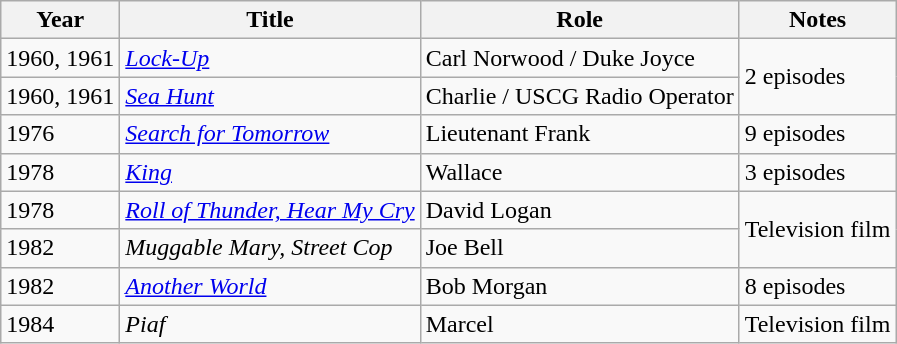<table class="wikitable sortable">
<tr>
<th>Year</th>
<th>Title</th>
<th>Role</th>
<th>Notes</th>
</tr>
<tr>
<td>1960, 1961</td>
<td><a href='#'><em>Lock-Up</em></a></td>
<td>Carl Norwood / Duke Joyce</td>
<td rowspan="2">2 episodes</td>
</tr>
<tr>
<td>1960, 1961</td>
<td><em><a href='#'>Sea Hunt</a></em></td>
<td>Charlie / USCG Radio Operator</td>
</tr>
<tr>
<td>1976</td>
<td><em><a href='#'>Search for Tomorrow</a></em></td>
<td>Lieutenant Frank</td>
<td>9 episodes</td>
</tr>
<tr>
<td>1978</td>
<td><a href='#'><em>King</em></a></td>
<td>Wallace</td>
<td>3 episodes</td>
</tr>
<tr>
<td>1978</td>
<td><em><a href='#'>Roll of Thunder, Hear My Cry</a></em></td>
<td>David Logan</td>
<td rowspan="2">Television film</td>
</tr>
<tr>
<td>1982</td>
<td><em>Muggable Mary, Street Cop</em></td>
<td>Joe Bell</td>
</tr>
<tr>
<td>1982</td>
<td><a href='#'><em>Another World</em></a></td>
<td>Bob Morgan</td>
<td>8 episodes</td>
</tr>
<tr>
<td>1984</td>
<td><em>Piaf</em></td>
<td>Marcel</td>
<td>Television film</td>
</tr>
</table>
